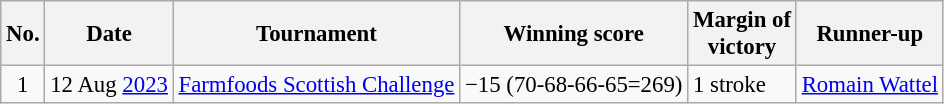<table class="wikitable" style="font-size:95%;">
<tr>
<th>No.</th>
<th>Date</th>
<th>Tournament</th>
<th>Winning score</th>
<th>Margin of<br>victory</th>
<th>Runner-up</th>
</tr>
<tr>
<td align=center>1</td>
<td>12 Aug <a href='#'>2023</a></td>
<td><a href='#'>Farmfoods Scottish Challenge</a></td>
<td>−15 (70-68-66-65=269)</td>
<td>1 stroke</td>
<td> <a href='#'>Romain Wattel</a></td>
</tr>
</table>
